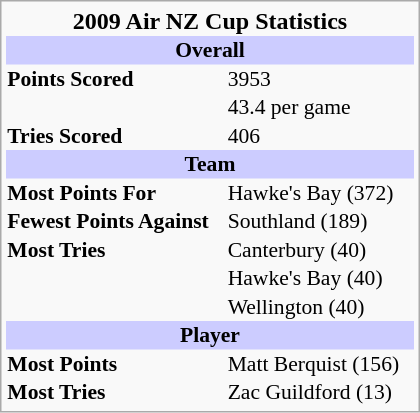<table class="infobox" width="280" cellspacing="0" style="font-size: 90%;">
<tr>
<th colspan="2" style="font-size: medium;">2009 Air NZ Cup Statistics</th>
</tr>
<tr>
<td colspan=2 style="text-align: center;" bgcolor="#CCCCff"><strong>Overall</strong></td>
</tr>
<tr>
<td><strong>Points Scored</strong></td>
<td>3953<br></td>
</tr>
<tr>
<td></td>
<td>43.4 per game</td>
</tr>
<tr>
<td><strong>Tries Scored</strong></td>
<td>406</td>
</tr>
<tr>
<td colspan=2 style="text-align: center;" bgcolor="#CCCCff"><strong>Team</strong></td>
</tr>
<tr>
<td><strong>Most Points For</strong></td>
<td>Hawke's Bay (372)</td>
</tr>
<tr>
<td><strong>Fewest Points Against</strong></td>
<td>Southland (189)</td>
</tr>
<tr>
<td><strong>Most Tries</strong></td>
<td>Canterbury (40)<br></td>
</tr>
<tr>
<td></td>
<td>Hawke's Bay (40)<br></td>
</tr>
<tr>
<td></td>
<td>Wellington (40)</td>
</tr>
<tr>
<td colspan=2 style="text-align: center;" bgcolor="#CCCCff"><strong>Player</strong></td>
</tr>
<tr>
<td><strong>Most Points</strong></td>
<td>Matt Berquist (156)</td>
</tr>
<tr>
<td><strong>Most Tries</strong></td>
<td>Zac Guildford (13)</td>
</tr>
</table>
